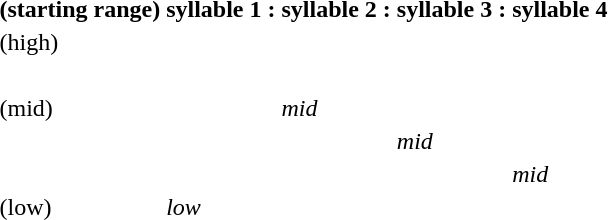<table>
<tr>
<th>(starting range)</th>
<th>syllable 1 :</th>
<th>syllable 2 :</th>
<th>syllable 3 :</th>
<th>syllable 4</th>
</tr>
<tr>
<td>(high)</td>
<td></td>
</tr>
<tr>
<td> </td>
<td></td>
</tr>
<tr>
<td>(mid)</td>
<td></td>
<td><em>mid</em></td>
</tr>
<tr>
<td></td>
<td></td>
<td></td>
<td><em>mid</em></td>
</tr>
<tr>
<td></td>
<td></td>
<td></td>
<td></td>
<td><em>mid</em></td>
</tr>
<tr>
<td>(low)</td>
<td><em>low</em></td>
</tr>
</table>
